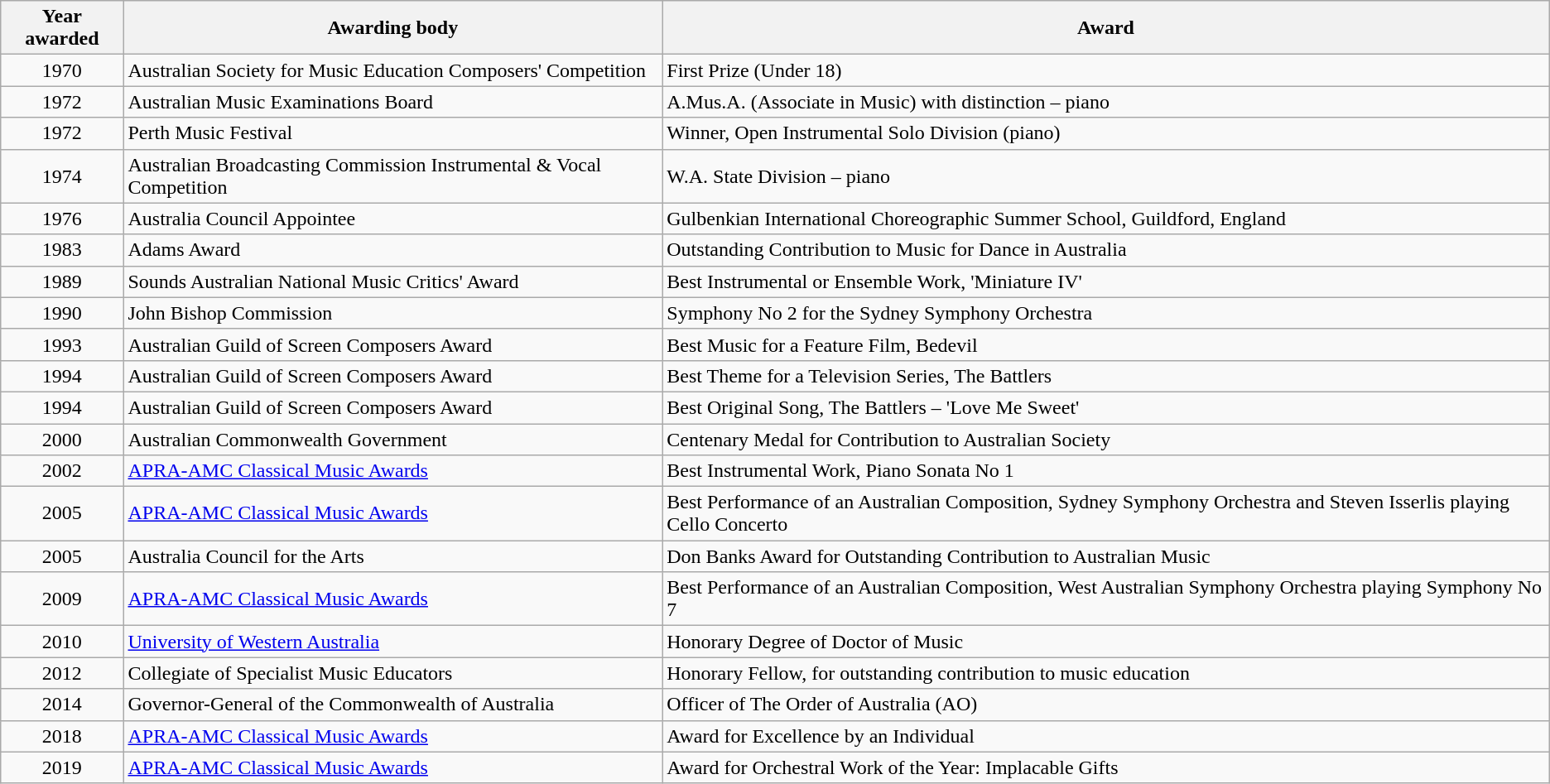<table class="wikitable">
<tr>
<th>Year awarded</th>
<th>Awarding body</th>
<th>Award</th>
</tr>
<tr>
<td style="text-align:center;">1970</td>
<td>Australian Society for Music Education Composers' Competition</td>
<td>First Prize (Under 18)</td>
</tr>
<tr>
<td style="text-align:center;">1972</td>
<td>Australian Music Examinations Board</td>
<td>A.Mus.A. (Associate in Music) with distinction – piano</td>
</tr>
<tr>
<td style="text-align:center;">1972</td>
<td>Perth Music Festival</td>
<td>Winner, Open Instrumental Solo Division (piano)</td>
</tr>
<tr>
<td style="text-align:center;">1974</td>
<td>Australian Broadcasting Commission Instrumental & Vocal Competition</td>
<td>W.A. State Division – piano</td>
</tr>
<tr>
<td style="text-align:center;">1976</td>
<td>Australia Council Appointee</td>
<td>Gulbenkian International Choreographic Summer School, Guildford, England</td>
</tr>
<tr>
<td style="text-align:center;">1983</td>
<td>Adams Award</td>
<td>Outstanding Contribution to Music for Dance in Australia</td>
</tr>
<tr>
<td style="text-align:center;">1989</td>
<td>Sounds Australian National Music Critics' Award</td>
<td>Best Instrumental or Ensemble Work, 'Miniature IV'</td>
</tr>
<tr>
<td style="text-align:center;">1990</td>
<td>John Bishop Commission</td>
<td>Symphony No 2 for the Sydney Symphony Orchestra</td>
</tr>
<tr>
<td style="text-align:center;">1993</td>
<td>Australian Guild of Screen Composers Award</td>
<td>Best Music for a Feature Film, Bedevil</td>
</tr>
<tr>
<td style="text-align:center;">1994</td>
<td>Australian Guild of Screen Composers Award</td>
<td>Best Theme for a Television Series, The Battlers</td>
</tr>
<tr>
<td style="text-align:center;">1994</td>
<td>Australian Guild of Screen Composers Award</td>
<td>Best Original Song, The Battlers – 'Love Me Sweet'</td>
</tr>
<tr>
<td style="text-align:center;">2000</td>
<td>Australian Commonwealth Government</td>
<td>Centenary Medal for Contribution to Australian Society</td>
</tr>
<tr>
<td style="text-align:center;">2002</td>
<td><a href='#'>APRA-AMC Classical Music Awards</a></td>
<td>Best Instrumental Work, Piano Sonata No 1</td>
</tr>
<tr>
<td style="text-align:center;">2005</td>
<td><a href='#'>APRA-AMC Classical Music Awards</a></td>
<td>Best Performance of an Australian Composition, Sydney Symphony Orchestra and Steven Isserlis playing Cello Concerto</td>
</tr>
<tr>
<td style="text-align:center;">2005</td>
<td>Australia Council for the Arts</td>
<td>Don Banks Award for Outstanding Contribution to Australian Music</td>
</tr>
<tr>
<td style="text-align:center;">2009</td>
<td><a href='#'>APRA-AMC Classical Music Awards</a></td>
<td>Best Performance of an Australian Composition, West Australian Symphony Orchestra playing Symphony No 7</td>
</tr>
<tr>
<td style="text-align:center;">2010</td>
<td><a href='#'>University of Western Australia</a></td>
<td>Honorary Degree of Doctor of Music</td>
</tr>
<tr>
<td style="text-align:center;">2012</td>
<td>Collegiate of Specialist Music Educators</td>
<td>Honorary Fellow, for outstanding contribution to music education</td>
</tr>
<tr>
<td style="text-align:center;">2014</td>
<td>Governor-General of the Commonwealth of Australia</td>
<td>Officer of The Order of Australia (AO)</td>
</tr>
<tr>
<td style="text-align:center;">2018</td>
<td><a href='#'>APRA-AMC Classical Music Awards</a></td>
<td>Award for Excellence by an Individual</td>
</tr>
<tr>
<td style="text-align:center;">2019</td>
<td><a href='#'>APRA-AMC Classical Music Awards</a></td>
<td>Award for Orchestral Work of the Year: Implacable Gifts</td>
</tr>
</table>
